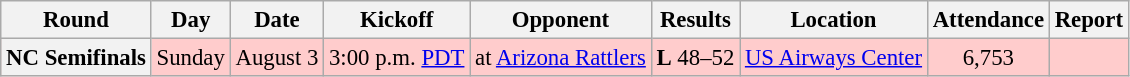<table class="wikitable" style="font-size: 95%;">
<tr>
<th>Round</th>
<th>Day</th>
<th>Date</th>
<th>Kickoff</th>
<th>Opponent</th>
<th>Results</th>
<th>Location</th>
<th>Attendance</th>
<th>Report</th>
</tr>
<tr style= background:#ffcccc>
<th align="center">NC Semifinals</th>
<td align="center">Sunday</td>
<td align="center">August 3</td>
<td align="center">3:00 p.m. <a href='#'>PDT</a></td>
<td align="center">at <a href='#'>Arizona Rattlers</a></td>
<td align="center"><strong>L</strong> 48–52</td>
<td align="center"><a href='#'>US Airways Center</a></td>
<td align="center">6,753</td>
<td align="center"></td>
</tr>
</table>
